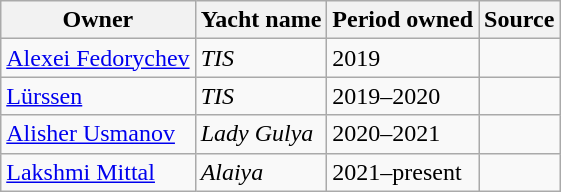<table class="wikitable sortable">
<tr>
<th>Owner</th>
<th>Yacht name</th>
<th>Period owned</th>
<th>Source</th>
</tr>
<tr>
<td><a href='#'>Alexei Fedorychev</a></td>
<td><em>TIS</em></td>
<td>2019</td>
<td></td>
</tr>
<tr>
<td><a href='#'>Lürssen</a></td>
<td><em>TIS</em></td>
<td>2019–2020</td>
<td></td>
</tr>
<tr>
<td><a href='#'>Alisher Usmanov</a></td>
<td><em>Lady Gulya</em></td>
<td>2020–2021</td>
<td></td>
</tr>
<tr>
<td><a href='#'>Lakshmi Mittal</a></td>
<td><em>Alaiya</em></td>
<td>2021–present</td>
<td></td>
</tr>
</table>
